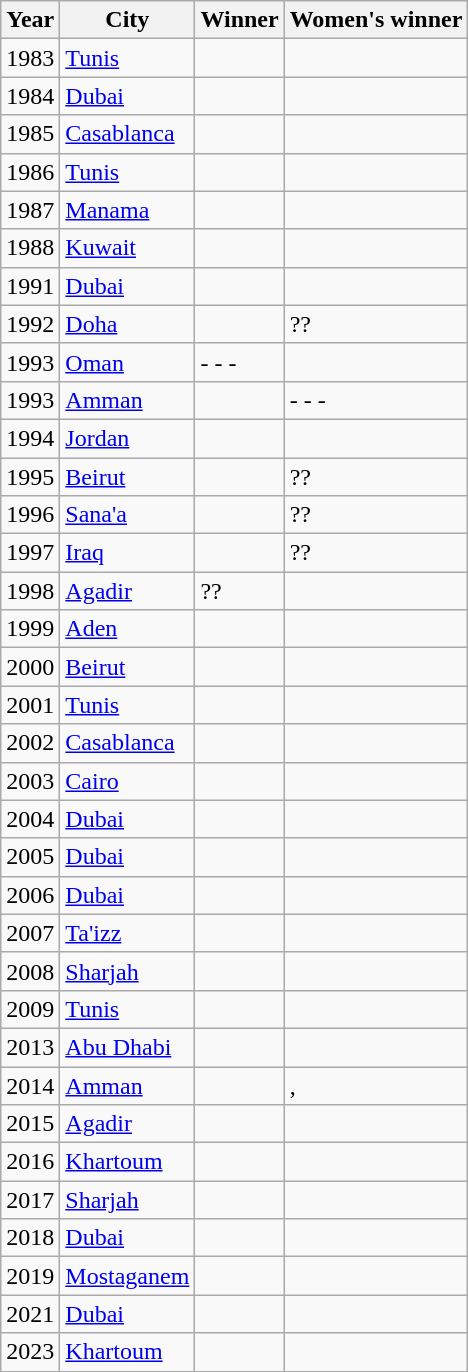<table class="sortable wikitable">
<tr>
<th>Year</th>
<th>City</th>
<th>Winner</th>
<th>Women's winner</th>
</tr>
<tr>
<td>1983</td>
<td><a href='#'>Tunis</a></td>
<td></td>
<td></td>
</tr>
<tr>
<td>1984</td>
<td><a href='#'>Dubai</a></td>
<td></td>
<td></td>
</tr>
<tr>
<td>1985</td>
<td><a href='#'>Casablanca</a></td>
<td></td>
<td></td>
</tr>
<tr>
<td>1986</td>
<td><a href='#'>Tunis</a></td>
<td></td>
<td></td>
</tr>
<tr>
<td>1987</td>
<td><a href='#'>Manama</a></td>
<td></td>
<td></td>
</tr>
<tr>
<td>1988</td>
<td><a href='#'>Kuwait</a></td>
<td></td>
<td></td>
</tr>
<tr>
<td>1991</td>
<td><a href='#'>Dubai</a></td>
<td></td>
<td></td>
</tr>
<tr>
<td>1992</td>
<td><a href='#'>Doha</a></td>
<td></td>
<td>??</td>
</tr>
<tr>
<td>1993</td>
<td><a href='#'>Oman</a></td>
<td>- - -</td>
<td></td>
</tr>
<tr>
<td>1993</td>
<td><a href='#'>Amman</a></td>
<td></td>
<td>- - -</td>
</tr>
<tr>
<td>1994</td>
<td><a href='#'>Jordan</a></td>
<td></td>
<td></td>
</tr>
<tr>
<td>1995</td>
<td><a href='#'>Beirut</a></td>
<td></td>
<td>??</td>
</tr>
<tr>
<td>1996</td>
<td><a href='#'>Sana'a</a></td>
<td></td>
<td>??</td>
</tr>
<tr>
<td>1997</td>
<td><a href='#'>Iraq</a></td>
<td></td>
<td>??</td>
</tr>
<tr>
<td>1998</td>
<td><a href='#'>Agadir</a></td>
<td>??</td>
<td></td>
</tr>
<tr>
<td>1999</td>
<td><a href='#'>Aden</a></td>
<td></td>
<td></td>
</tr>
<tr>
<td>2000</td>
<td><a href='#'>Beirut</a></td>
<td></td>
<td></td>
</tr>
<tr>
<td>2001</td>
<td><a href='#'>Tunis</a></td>
<td></td>
<td></td>
</tr>
<tr>
<td>2002</td>
<td><a href='#'>Casablanca</a></td>
<td> </td>
<td></td>
</tr>
<tr>
<td>2003</td>
<td><a href='#'>Cairo</a></td>
<td></td>
<td></td>
</tr>
<tr>
<td>2004</td>
<td><a href='#'>Dubai</a></td>
<td></td>
<td></td>
</tr>
<tr>
<td>2005</td>
<td><a href='#'>Dubai</a></td>
<td></td>
<td></td>
</tr>
<tr>
<td>2006</td>
<td><a href='#'>Dubai</a></td>
<td></td>
<td></td>
</tr>
<tr>
<td>2007</td>
<td><a href='#'>Ta'izz</a></td>
<td> </td>
<td> </td>
</tr>
<tr>
<td>2008</td>
<td><a href='#'>Sharjah</a></td>
<td> </td>
<td> </td>
</tr>
<tr>
<td>2009</td>
<td><a href='#'>Tunis</a></td>
<td> </td>
<td> </td>
</tr>
<tr>
<td>2013</td>
<td><a href='#'>Abu Dhabi</a></td>
<td></td>
<td></td>
</tr>
<tr>
<td>2014</td>
<td><a href='#'>Amman</a></td>
<td></td>
<td>, </td>
</tr>
<tr>
<td>2015</td>
<td><a href='#'>Agadir</a></td>
<td></td>
<td></td>
</tr>
<tr>
<td>2016</td>
<td><a href='#'>Khartoum</a></td>
<td></td>
<td></td>
</tr>
<tr>
<td>2017</td>
<td><a href='#'>Sharjah</a></td>
<td></td>
<td></td>
</tr>
<tr>
<td>2018</td>
<td><a href='#'>Dubai</a></td>
<td></td>
<td></td>
</tr>
<tr>
<td>2019</td>
<td><a href='#'>Mostaganem</a></td>
<td></td>
<td></td>
</tr>
<tr>
<td>2021</td>
<td><a href='#'>Dubai</a></td>
<td></td>
<td></td>
</tr>
<tr>
<td>2023</td>
<td><a href='#'>Khartoum</a></td>
<td></td>
<td></td>
</tr>
</table>
